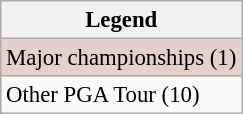<table class="wikitable" style="font-size:95%;">
<tr>
<th>Legend</th>
</tr>
<tr style="background:#e5d1cb;">
<td>Major championships (1)</td>
</tr>
<tr>
<td>Other PGA Tour (10)</td>
</tr>
</table>
